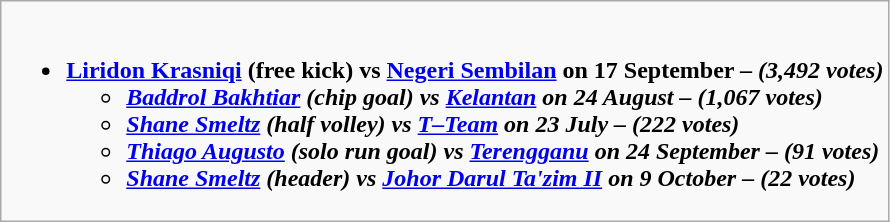<table class=wikitable style="float:left; margin-right:1em;">
<tr>
<td><br><ul><li><strong><a href='#'>Liridon Krasniqi</a> (free kick) vs <a href='#'>Negeri Sembilan</a> on 17 September – <em>(3,492 votes)<strong><em><ul><li><a href='#'>Baddrol Bakhtiar</a> (chip goal) vs <a href='#'>Kelantan</a> on 24 August – </em>(1,067 votes)<em></li><li><a href='#'>Shane Smeltz</a> (half volley) vs <a href='#'>T–Team</a> on 23 July – </em>(222 votes)<em></li><li><a href='#'>Thiago Augusto</a> (solo run goal) vs <a href='#'>Terengganu</a> on 24 September – </em>(91 votes)<em></li><li><a href='#'>Shane Smeltz</a> (header) vs <a href='#'>Johor Darul Ta'zim II</a> on 9 October – </em>(22 votes)<em></li></ul></li></ul></td>
</tr>
</table>
